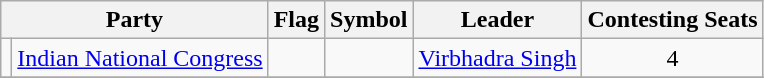<table class="wikitable" style="text-align:center">
<tr>
<th colspan="2">Party</th>
<th>Flag</th>
<th>Symbol</th>
<th>Leader</th>
<th>Contesting Seats</th>
</tr>
<tr>
<td></td>
<td><a href='#'>Indian National Congress</a></td>
<td></td>
<td></td>
<td><a href='#'>Virbhadra Singh</a></td>
<td>4</td>
</tr>
<tr>
</tr>
</table>
